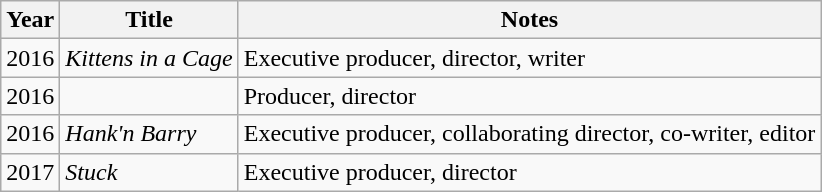<table class="wikitable sortable">
<tr>
<th>Year</th>
<th>Title</th>
<th class="unsortable">Notes</th>
</tr>
<tr>
<td>2016</td>
<td><em>Kittens in a Cage</em></td>
<td>Executive producer, director, writer</td>
</tr>
<tr>
<td>2016</td>
<td><em></em></td>
<td>Producer, director</td>
</tr>
<tr>
<td>2016</td>
<td><em>Hank'n Barry</em></td>
<td>Executive producer, collaborating director, co-writer, editor</td>
</tr>
<tr>
<td>2017</td>
<td><em>Stuck</em></td>
<td>Executive producer, director</td>
</tr>
</table>
